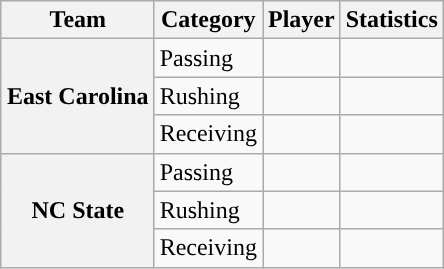<table class="wikitable" style="float:right">
<tr>
<th>Team</th>
<th>Category</th>
<th>Player</th>
<th>Statistics</th>
</tr>
<tr>
<th rowspan=3>East Carolina</th>
<td>Passing</td>
<td></td>
<td></td>
</tr>
<tr>
<td>Rushing</td>
<td></td>
<td></td>
</tr>
<tr>
<td>Receiving</td>
<td></td>
<td></td>
</tr>
<tr>
<th rowspan=3>NC State</th>
<td>Passing</td>
<td></td>
<td></td>
</tr>
<tr>
<td>Rushing</td>
<td></td>
<td></td>
</tr>
<tr>
<td>Receiving</td>
<td></td>
<td></td>
</tr>
</table>
